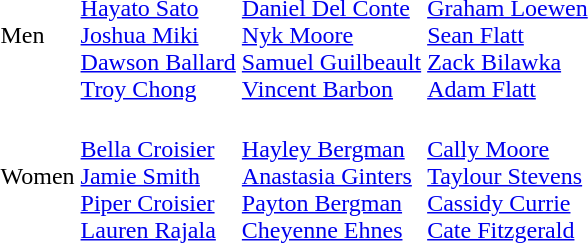<table>
<tr>
<td>Men</td>
<td><br><a href='#'>Hayato Sato</a><br><a href='#'>Joshua Miki</a><br><a href='#'>Dawson Ballard</a><br><a href='#'>Troy Chong</a></td>
<td><br><a href='#'>Daniel Del Conte</a><br><a href='#'>Nyk Moore</a><br><a href='#'>Samuel Guilbeault</a><br><a href='#'>Vincent Barbon</a></td>
<td><br><a href='#'>Graham Loewen</a><br><a href='#'>Sean Flatt</a><br><a href='#'>Zack Bilawka</a><br><a href='#'>Adam Flatt</a></td>
</tr>
<tr>
<td>Women</td>
<td><br><a href='#'>Bella Croisier</a><br><a href='#'>Jamie Smith</a><br><a href='#'>Piper Croisier</a><br><a href='#'>Lauren Rajala</a></td>
<td><br><a href='#'>Hayley Bergman</a><br><a href='#'>Anastasia Ginters</a><br><a href='#'>Payton Bergman</a><br><a href='#'>Cheyenne Ehnes</a></td>
<td><br><a href='#'>Cally Moore</a><br><a href='#'>Taylour Stevens</a><br><a href='#'>Cassidy Currie</a><br><a href='#'>Cate Fitzgerald</a></td>
</tr>
</table>
